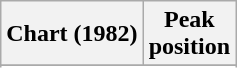<table class="wikitable">
<tr>
<th>Chart (1982)</th>
<th>Peak<br>position</th>
</tr>
<tr>
</tr>
<tr>
</tr>
</table>
